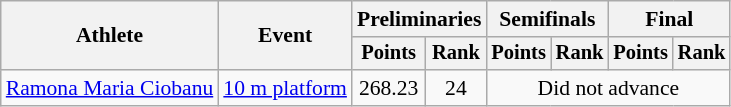<table class=wikitable style="font-size:90%">
<tr>
<th rowspan="2">Athlete</th>
<th rowspan="2">Event</th>
<th colspan="2">Preliminaries</th>
<th colspan="2">Semifinals</th>
<th colspan="2">Final</th>
</tr>
<tr style="font-size:95%">
<th>Points</th>
<th>Rank</th>
<th>Points</th>
<th>Rank</th>
<th>Points</th>
<th>Rank</th>
</tr>
<tr align=center>
<td align=left><a href='#'>Ramona Maria Ciobanu</a></td>
<td align=left><a href='#'>10 m platform</a></td>
<td>268.23</td>
<td>24</td>
<td colspan=4>Did not advance</td>
</tr>
</table>
